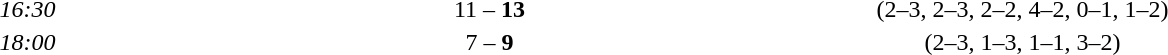<table style="text-align:center">
<tr>
<th width=100></th>
<th width=200></th>
<th width=100></th>
<th width=200></th>
</tr>
<tr>
<td><em>16:30</em></td>
<td align=right></td>
<td>11 – <strong>13</strong></td>
<td align=left><strong></strong></td>
<td>(2–3, 2–3, 2–2, 4–2, 0–1, 1–2)</td>
</tr>
<tr>
<td><em>18:00</em></td>
<td align=right></td>
<td>7 – <strong>9</strong></td>
<td align=left><strong></strong></td>
<td>(2–3, 1–3, 1–1, 3–2)</td>
</tr>
</table>
